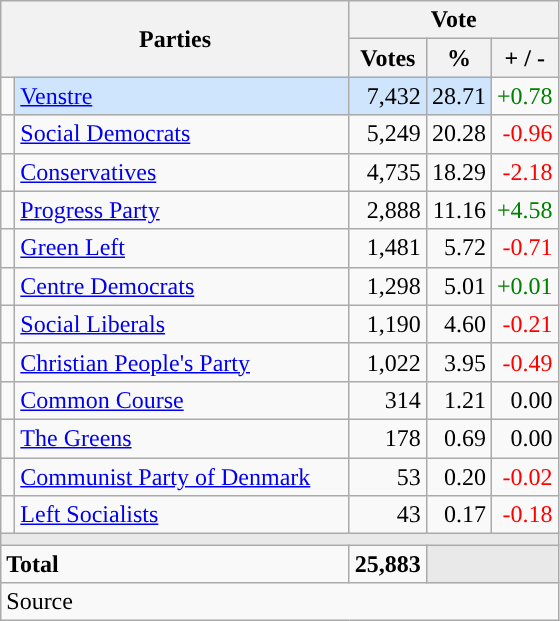<table class="wikitable" style="text-align:right;">
<tr>
<th style="text-align:centre;" rowspan="2" colspan="2" width="225">Parties</th>
<th colspan="3">Vote</th>
</tr>
<tr>
<th width="15">Votes</th>
<th width="15">%</th>
<th width="15">+ / -</th>
</tr>
<tr>
<td width="2" style="color:inherit;background:"></td>
<td bgcolor=#cfe5fe  align="left"><a href='#'>Venstre</a></td>
<td bgcolor=#cfe5fe>7,432</td>
<td bgcolor=#cfe5fe>28.71</td>
<td style=color:green;>+0.78</td>
</tr>
<tr>
<td width="2" style="color:inherit;background:"></td>
<td align="left"><a href='#'>Social Democrats</a></td>
<td>5,249</td>
<td>20.28</td>
<td style=color:red;>-0.96</td>
</tr>
<tr>
<td width="2" style="color:inherit;background:"></td>
<td align="left"><a href='#'>Conservatives</a></td>
<td>4,735</td>
<td>18.29</td>
<td style=color:red;>-2.18</td>
</tr>
<tr>
<td width="2" style="color:inherit;background:"></td>
<td align="left"><a href='#'>Progress Party</a></td>
<td>2,888</td>
<td>11.16</td>
<td style=color:green;>+4.58</td>
</tr>
<tr>
<td width="2" style="color:inherit;background:"></td>
<td align="left"><a href='#'>Green Left</a></td>
<td>1,481</td>
<td>5.72</td>
<td style=color:red;>-0.71</td>
</tr>
<tr>
<td width="2" style="color:inherit;background:"></td>
<td align="left"><a href='#'>Centre Democrats</a></td>
<td>1,298</td>
<td>5.01</td>
<td style=color:green;>+0.01</td>
</tr>
<tr>
<td width="2" style="color:inherit;background:"></td>
<td align="left"><a href='#'>Social Liberals</a></td>
<td>1,190</td>
<td>4.60</td>
<td style=color:red;>-0.21</td>
</tr>
<tr>
<td width="2" style="color:inherit;background:"></td>
<td align="left"><a href='#'>Christian People's Party</a></td>
<td>1,022</td>
<td>3.95</td>
<td style=color:red;>-0.49</td>
</tr>
<tr>
<td width="2" style="color:inherit;background:"></td>
<td align="left"><a href='#'>Common Course</a></td>
<td>314</td>
<td>1.21</td>
<td>0.00</td>
</tr>
<tr>
<td width="2" style="color:inherit;background:"></td>
<td align="left"><a href='#'>The Greens</a></td>
<td>178</td>
<td>0.69</td>
<td>0.00</td>
</tr>
<tr>
<td width="2" style="color:inherit;background:"></td>
<td align="left"><a href='#'>Communist Party of Denmark</a></td>
<td>53</td>
<td>0.20</td>
<td style=color:red;>-0.02</td>
</tr>
<tr>
<td width="2" style="color:inherit;background:"></td>
<td align="left"><a href='#'>Left Socialists</a></td>
<td>43</td>
<td>0.17</td>
<td style=color:red;>-0.18</td>
</tr>
<tr>
<td colspan="7" bgcolor="#E9E9E9"></td>
</tr>
<tr>
<td align="left" colspan="2"><strong>Total</strong></td>
<td><strong>25,883</strong></td>
<td bgcolor="#E9E9E9" colspan="2"></td>
</tr>
<tr>
<td align="left" colspan="6">Source</td>
</tr>
</table>
